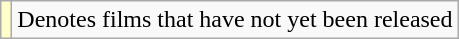<table class="wikitable">
<tr>
<td style="background:#FFFFCC;"></td>
<td>Denotes films that have not yet been released</td>
</tr>
</table>
